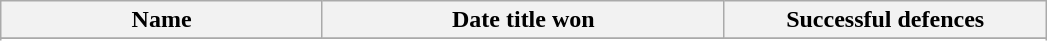<table class="wikitable" style="text-align:center">
<tr>
<th style="width:20%;">Name</th>
<th style="width:25%;">Date title won</th>
<th style="width:20%;">Successful defences</th>
</tr>
<tr>
</tr>
<tr>
</tr>
<tr>
</tr>
<tr>
</tr>
<tr>
</tr>
</table>
